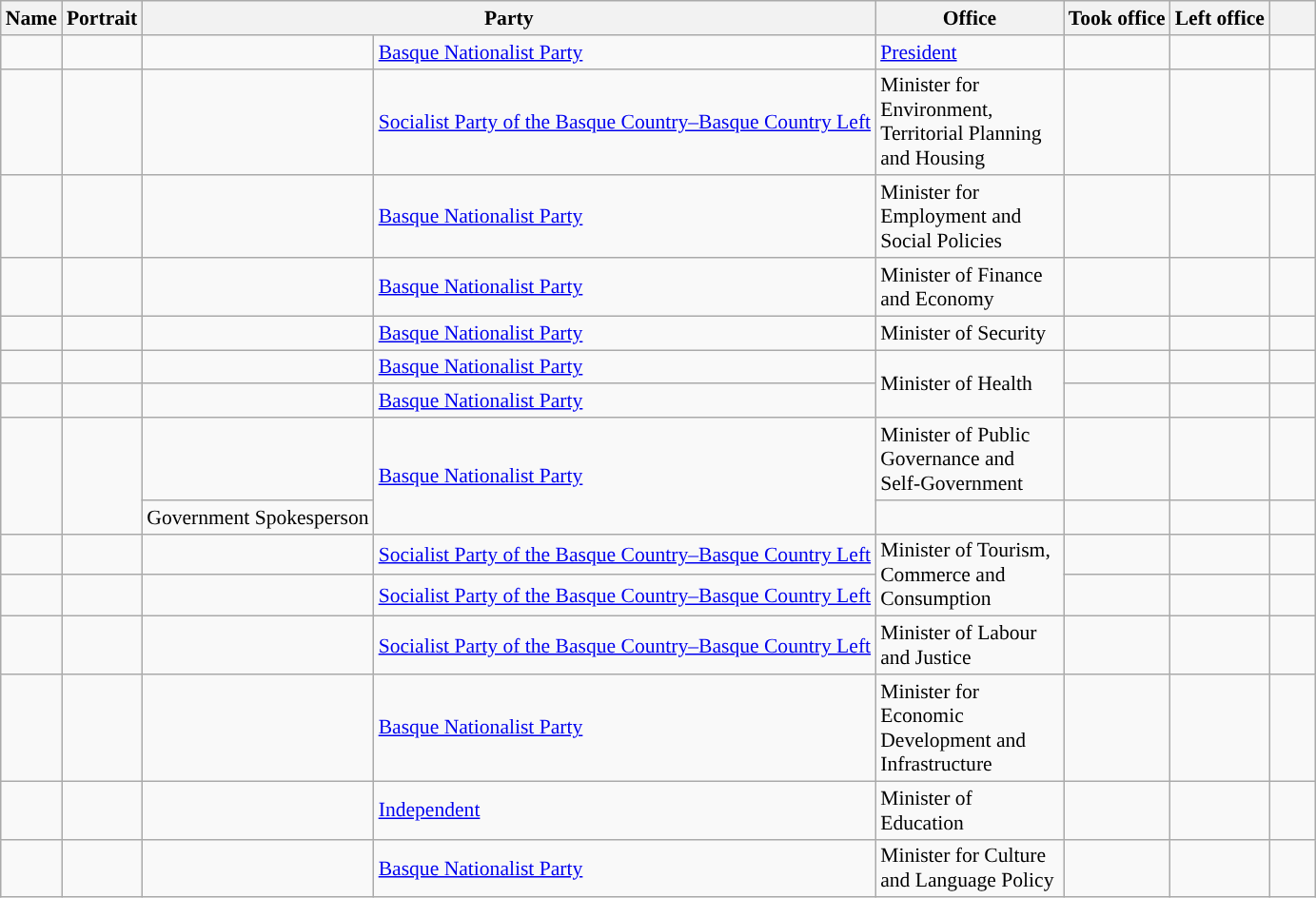<table class="wikitable plainrowheaders sortable" style="font-size:90%; text-align:left;">
<tr>
<th scope=col>Name</th>
<th scope=col class=unsortable>Portrait</th>
<th scope=col colspan="2">Party</th>
<th scope=col width=125px>Office</th>
<th scope=col>Took office</th>
<th scope=col>Left office</th>
<th scope=col width=25px class=unsortable></th>
</tr>
<tr>
<td style="white-space: nowrap;"></td>
<td align=center></td>
<td !align="center" style="background:"></td>
<td><a href='#'>Basque Nationalist Party</a></td>
<td><a href='#'>President</a></td>
<td align=center></td>
<td align=center></td>
<td align=center></td>
</tr>
<tr>
<td style="white-space: nowrap;"></td>
<td align=center></td>
<td !align="center" style="background:"></td>
<td><a href='#'>Socialist Party of the Basque Country–Basque Country Left</a></td>
<td>Minister for Environment, Territorial Planning and Housing</td>
<td align=center></td>
<td align=center></td>
<td align=center></td>
</tr>
<tr>
<td style="white-space: nowrap;"></td>
<td align=center></td>
<td !align="center" style="background:"></td>
<td><a href='#'>Basque Nationalist Party</a></td>
<td>Minister for Employment and Social Policies</td>
<td align=center></td>
<td align=center></td>
<td align=center></td>
</tr>
<tr>
<td style="white-space: nowrap;"></td>
<td align=center></td>
<td !align="center" style="background:"></td>
<td><a href='#'>Basque Nationalist Party</a></td>
<td>Minister of Finance and Economy</td>
<td align=center></td>
<td align=center></td>
<td align=center></td>
</tr>
<tr>
<td style="white-space: nowrap;"></td>
<td align=center></td>
<td !align="center" style="background:"></td>
<td><a href='#'>Basque Nationalist Party</a></td>
<td>Minister of Security</td>
<td align=center></td>
<td align=center></td>
<td align=center></td>
</tr>
<tr>
<td style="white-space: nowrap;"></td>
<td align=center></td>
<td !align="center" style="background:"></td>
<td><a href='#'>Basque Nationalist Party</a></td>
<td rowspan="2">Minister of Health</td>
<td align=center></td>
<td align=center></td>
<td align=center></td>
</tr>
<tr>
<td style="white-space: nowrap;"></td>
<td align=center></td>
<td !align="center" style="background:"></td>
<td><a href='#'>Basque Nationalist Party</a></td>
<td align=center></td>
<td align=center></td>
<td align=center></td>
</tr>
<tr>
<td style="white-space: nowrap;" rowspan=2></td>
<td align=center rowspan=2></td>
<td !align="center" style="background:"></td>
<td rowspan=2><a href='#'>Basque Nationalist Party</a></td>
<td>Minister of Public Governance and Self-Government</td>
<td align=center></td>
<td align=center></td>
<td align=center></td>
</tr>
<tr>
<td>Government Spokesperson</td>
<td align=center></td>
<td align=center></td>
<td align=center></td>
</tr>
<tr>
<td style="white-space: nowrap;"></td>
<td align=center></td>
<td !align="center" style="background:"></td>
<td><a href='#'>Socialist Party of the Basque Country–Basque Country Left</a></td>
<td rowspan="2">Minister of Tourism, Commerce and Consumption</td>
<td align=center></td>
<td align=center></td>
<td align=center></td>
</tr>
<tr>
<td style="white-space: nowrap;"></td>
<td align=center></td>
<td !align="center" style="background:"></td>
<td><a href='#'>Socialist Party of the Basque Country–Basque Country Left</a></td>
<td align=center></td>
<td align=center></td>
<td align=center></td>
</tr>
<tr>
<td style="white-space: nowrap;"></td>
<td align=center></td>
<td !align="center" style="background:"></td>
<td><a href='#'>Socialist Party of the Basque Country–Basque Country Left</a></td>
<td>Minister of Labour and Justice</td>
<td align=center></td>
<td align=center></td>
<td align=center></td>
</tr>
<tr>
<td style="white-space: nowrap;"></td>
<td align=center></td>
<td !align="center" style="background:"></td>
<td><a href='#'>Basque Nationalist Party</a></td>
<td>Minister for Economic Development and Infrastructure</td>
<td align=center></td>
<td align=center></td>
<td align=center></td>
</tr>
<tr>
<td style="white-space: nowrap;"></td>
<td align=center></td>
<td !align="center" style="background:"></td>
<td><a href='#'>Independent</a></td>
<td>Minister of Education</td>
<td align=center></td>
<td align=center></td>
<td align=center></td>
</tr>
<tr>
<td style="white-space: nowrap;"></td>
<td align=center></td>
<td !align="center" style="background:"></td>
<td><a href='#'>Basque Nationalist Party</a></td>
<td>Minister for Culture and Language Policy</td>
<td align=center></td>
<td align=center></td>
<td align=center></td>
</tr>
</table>
